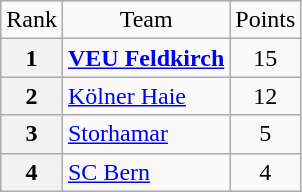<table class="wikitable" style="text-align: center;">
<tr>
<td>Rank</td>
<td>Team</td>
<td>Points</td>
</tr>
<tr>
<th>1</th>
<td style="text-align: left;"> <strong><a href='#'>VEU Feldkirch</a></strong></td>
<td>15</td>
</tr>
<tr>
<th>2</th>
<td style="text-align: left;"> <a href='#'>Kölner Haie</a></td>
<td>12</td>
</tr>
<tr>
<th>3</th>
<td style="text-align: left;"> <a href='#'>Storhamar</a></td>
<td>5</td>
</tr>
<tr>
<th>4</th>
<td style="text-align: left;"> <a href='#'>SC Bern</a></td>
<td>4</td>
</tr>
</table>
